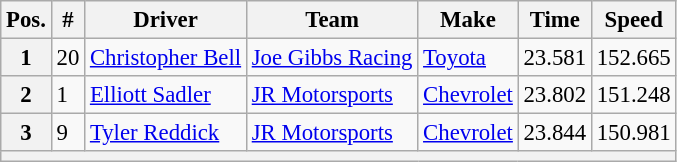<table class="wikitable" style="font-size:95%">
<tr>
<th>Pos.</th>
<th>#</th>
<th>Driver</th>
<th>Team</th>
<th>Make</th>
<th>Time</th>
<th>Speed</th>
</tr>
<tr>
<th>1</th>
<td>20</td>
<td><a href='#'>Christopher Bell</a></td>
<td><a href='#'>Joe Gibbs Racing</a></td>
<td><a href='#'>Toyota</a></td>
<td>23.581</td>
<td>152.665</td>
</tr>
<tr>
<th>2</th>
<td>1</td>
<td><a href='#'>Elliott Sadler</a></td>
<td><a href='#'>JR Motorsports</a></td>
<td><a href='#'>Chevrolet</a></td>
<td>23.802</td>
<td>151.248</td>
</tr>
<tr>
<th>3</th>
<td>9</td>
<td><a href='#'>Tyler Reddick</a></td>
<td><a href='#'>JR Motorsports</a></td>
<td><a href='#'>Chevrolet</a></td>
<td>23.844</td>
<td>150.981</td>
</tr>
<tr>
<th colspan="7"></th>
</tr>
</table>
